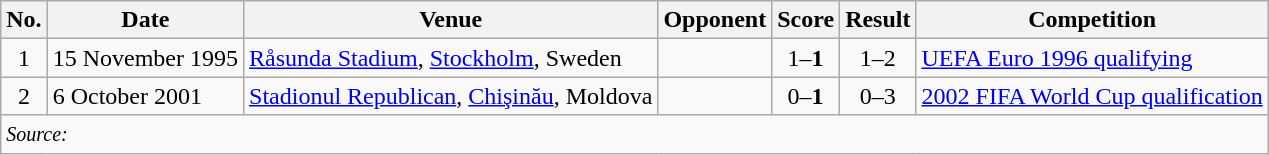<table class="wikitable">
<tr>
<th>No.</th>
<th>Date</th>
<th>Venue</th>
<th>Opponent</th>
<th>Score</th>
<th>Result</th>
<th>Competition</th>
</tr>
<tr>
<td align=center>1</td>
<td>15 November 1995</td>
<td><a href='#'>Råsunda Stadium</a>, <a href='#'>Stockholm</a>, Sweden</td>
<td></td>
<td align=center>1–<strong>1</strong></td>
<td align=center>1–2</td>
<td><a href='#'>UEFA Euro 1996 qualifying</a></td>
</tr>
<tr>
<td align=center>2</td>
<td>6 October 2001</td>
<td><a href='#'>Stadionul Republican</a>, <a href='#'>Chişinău</a>, Moldova</td>
<td></td>
<td align=center>0–<strong>1</strong></td>
<td align=center>0–3</td>
<td><a href='#'>2002 FIFA World Cup qualification</a></td>
</tr>
<tr>
<td colspan="12"><small><em>Source:</em></small></td>
</tr>
</table>
